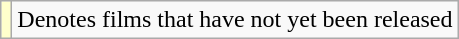<table class="wikitable">
<tr>
<td style="background:#FFFFCC;"></td>
<td>Denotes films that have not yet been released</td>
</tr>
</table>
